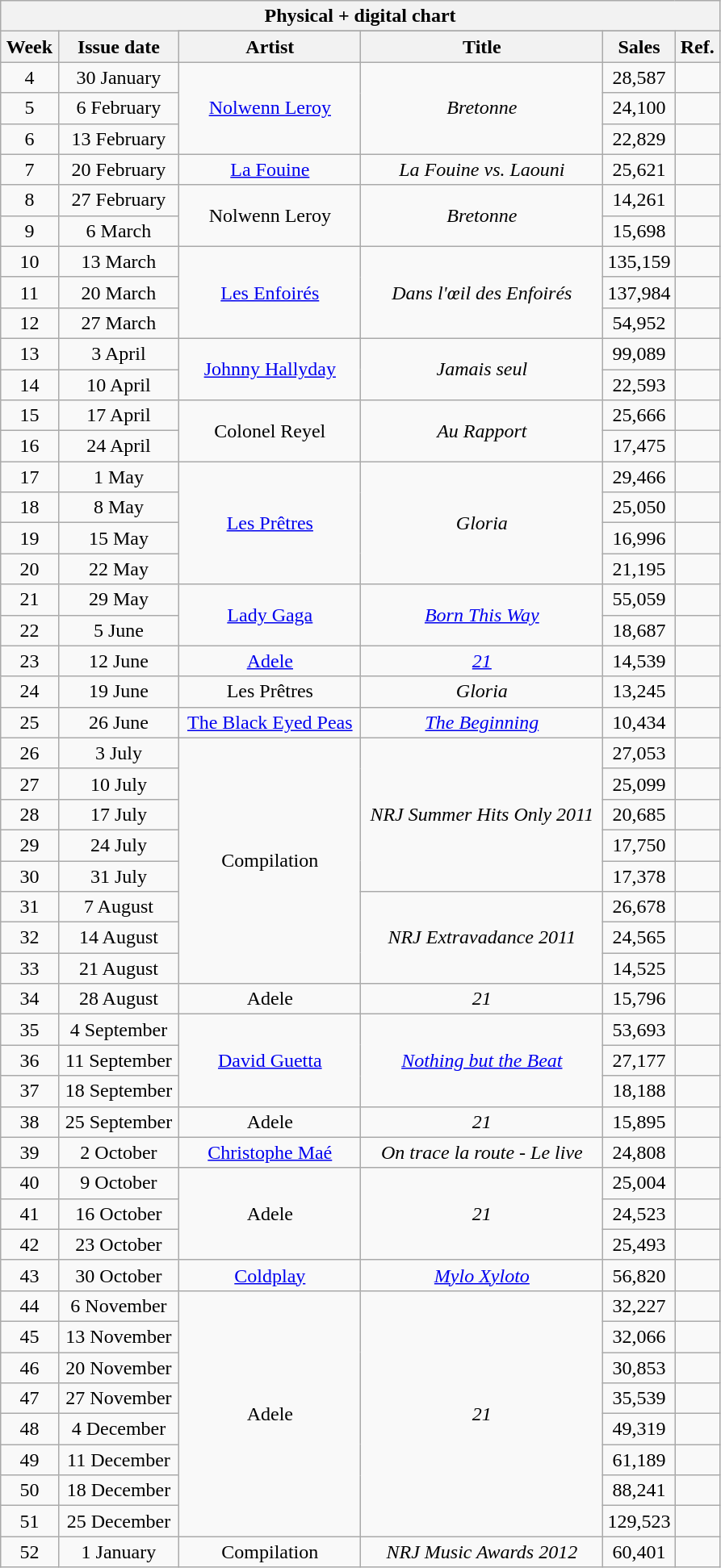<table class="wikitable" style="text-align:center;">
<tr>
<th colspan="14">Physical + digital chart</th>
</tr>
<tr>
<th rowspan="2">Week</th>
<th rowspan="2">Issue date</th>
</tr>
<tr>
<th>Artist</th>
<th>Title</th>
<th width="10%">Sales</th>
<th>Ref.</th>
</tr>
<tr>
<td>4</td>
<td>30 January</td>
<td rowspan="3"><a href='#'>Nolwenn Leroy</a></td>
<td rowspan="3"><em>Bretonne</em></td>
<td>28,587</td>
<td></td>
</tr>
<tr>
<td>5</td>
<td>6 February</td>
<td>24,100</td>
<td></td>
</tr>
<tr>
<td>6</td>
<td>13 February</td>
<td>22,829</td>
<td></td>
</tr>
<tr>
<td>7</td>
<td>20 February</td>
<td><a href='#'>La Fouine</a></td>
<td><em>La Fouine vs. Laouni</em></td>
<td>25,621</td>
<td></td>
</tr>
<tr>
<td>8</td>
<td>27 February</td>
<td rowspan=2>Nolwenn Leroy</td>
<td rowspan=2><em>Bretonne</em></td>
<td>14,261</td>
<td></td>
</tr>
<tr>
<td>9</td>
<td>6 March</td>
<td>15,698</td>
<td></td>
</tr>
<tr>
<td>10</td>
<td>13 March</td>
<td rowspan=3><a href='#'>Les Enfoirés</a></td>
<td rowspan=3><em>Dans l'œil des Enfoirés</em></td>
<td>135,159</td>
<td></td>
</tr>
<tr>
<td>11</td>
<td>20 March</td>
<td>137,984</td>
<td></td>
</tr>
<tr>
<td>12</td>
<td>27 March</td>
<td>54,952</td>
<td></td>
</tr>
<tr>
<td>13</td>
<td>3 April</td>
<td rowspan=2><a href='#'>Johnny Hallyday</a></td>
<td rowspan=2><em>Jamais seul</em></td>
<td>99,089</td>
<td></td>
</tr>
<tr>
<td>14</td>
<td>10 April</td>
<td>22,593</td>
<td></td>
</tr>
<tr>
<td>15</td>
<td>17 April</td>
<td rowspan="2">Colonel Reyel</td>
<td rowspan="2"><em>Au Rapport</em></td>
<td>25,666</td>
<td></td>
</tr>
<tr>
<td>16</td>
<td>24 April</td>
<td>17,475</td>
<td></td>
</tr>
<tr>
<td>17</td>
<td>1 May</td>
<td rowspan="4"><a href='#'>Les Prêtres</a></td>
<td rowspan="4"><em>Gloria</em></td>
<td>29,466</td>
<td></td>
</tr>
<tr>
<td>18</td>
<td>8 May</td>
<td>25,050</td>
<td></td>
</tr>
<tr>
<td>19</td>
<td>15 May</td>
<td>16,996</td>
<td></td>
</tr>
<tr>
<td>20</td>
<td>22 May</td>
<td>21,195</td>
<td></td>
</tr>
<tr>
<td>21</td>
<td>29 May</td>
<td rowspan="2"><a href='#'>Lady Gaga</a></td>
<td rowspan="2"><em><a href='#'>Born This Way</a></em></td>
<td>55,059</td>
<td></td>
</tr>
<tr>
<td>22</td>
<td>5 June</td>
<td>18,687</td>
<td></td>
</tr>
<tr>
<td>23</td>
<td>12 June</td>
<td><a href='#'>Adele</a></td>
<td><em><a href='#'>21</a></em></td>
<td>14,539</td>
<td></td>
</tr>
<tr>
<td>24</td>
<td>19 June</td>
<td>Les Prêtres</td>
<td><em>Gloria</em></td>
<td>13,245</td>
<td></td>
</tr>
<tr>
<td>25</td>
<td>26 June</td>
<td><a href='#'>The Black Eyed Peas</a></td>
<td><em><a href='#'>The Beginning</a></em></td>
<td>10,434</td>
<td></td>
</tr>
<tr>
<td>26</td>
<td>3 July</td>
<td rowspan="8">Compilation</td>
<td rowspan="5"><em>NRJ Summer Hits Only 2011</em></td>
<td>27,053</td>
<td></td>
</tr>
<tr>
<td>27</td>
<td>10 July</td>
<td>25,099</td>
<td></td>
</tr>
<tr>
<td>28</td>
<td>17 July</td>
<td>20,685</td>
<td></td>
</tr>
<tr>
<td>29</td>
<td>24 July</td>
<td>17,750</td>
<td></td>
</tr>
<tr>
<td>30</td>
<td>31 July</td>
<td>17,378</td>
<td></td>
</tr>
<tr>
<td>31</td>
<td>7 August</td>
<td rowspan="3"><em>NRJ Extravadance 2011</em></td>
<td>26,678</td>
<td></td>
</tr>
<tr>
<td>32</td>
<td>14 August</td>
<td>24,565</td>
<td></td>
</tr>
<tr>
<td>33</td>
<td>21 August</td>
<td>14,525</td>
<td></td>
</tr>
<tr>
<td>34</td>
<td>28 August</td>
<td>Adele</td>
<td><em>21</em></td>
<td>15,796</td>
<td></td>
</tr>
<tr>
<td>35</td>
<td>4 September</td>
<td rowspan="3"><a href='#'>David Guetta</a></td>
<td rowspan="3"><em><a href='#'>Nothing but the Beat</a></em></td>
<td>53,693</td>
<td></td>
</tr>
<tr>
<td>36</td>
<td>11 September</td>
<td>27,177</td>
<td></td>
</tr>
<tr>
<td>37</td>
<td>18 September</td>
<td>18,188</td>
<td></td>
</tr>
<tr>
<td>38</td>
<td>25 September</td>
<td>Adele</td>
<td><em>21</em></td>
<td>15,895</td>
<td></td>
</tr>
<tr>
<td>39</td>
<td>2 October</td>
<td><a href='#'>Christophe Maé</a></td>
<td><em>On trace la route - Le live</em></td>
<td>24,808</td>
<td></td>
</tr>
<tr>
<td>40</td>
<td>9 October</td>
<td rowspan="3">Adele</td>
<td rowspan="3"><em>21</em></td>
<td>25,004</td>
<td></td>
</tr>
<tr>
<td>41</td>
<td>16 October</td>
<td>24,523</td>
<td></td>
</tr>
<tr>
<td>42</td>
<td>23 October</td>
<td>25,493</td>
<td></td>
</tr>
<tr>
<td>43</td>
<td>30 October</td>
<td><a href='#'>Coldplay</a></td>
<td><em><a href='#'>Mylo Xyloto</a></em></td>
<td>56,820</td>
<td></td>
</tr>
<tr>
<td>44</td>
<td>6 November</td>
<td rowspan="8">Adele</td>
<td rowspan="8"><em>21</em></td>
<td>32,227</td>
<td></td>
</tr>
<tr>
<td>45</td>
<td>13 November</td>
<td>32,066</td>
<td></td>
</tr>
<tr>
<td>46</td>
<td>20 November</td>
<td>30,853</td>
<td></td>
</tr>
<tr>
<td>47</td>
<td>27 November</td>
<td>35,539</td>
<td></td>
</tr>
<tr>
<td>48</td>
<td>4 December</td>
<td>49,319</td>
<td></td>
</tr>
<tr>
<td>49</td>
<td>11 December</td>
<td>61,189</td>
<td></td>
</tr>
<tr>
<td>50</td>
<td>18 December</td>
<td>88,241</td>
<td></td>
</tr>
<tr>
<td>51</td>
<td>25 December</td>
<td>129,523</td>
<td></td>
</tr>
<tr>
<td>52</td>
<td>1 January</td>
<td>Compilation</td>
<td><em>NRJ Music Awards 2012</em></td>
<td>60,401</td>
<td></td>
</tr>
</table>
